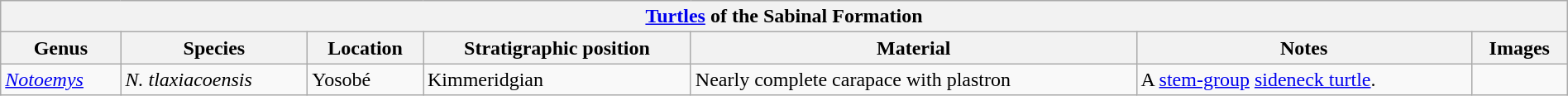<table class="wikitable" width="100%" align="center">
<tr>
<th colspan="8" align="center"><a href='#'>Turtles</a> of the Sabinal Formation</th>
</tr>
<tr>
<th>Genus</th>
<th>Species</th>
<th>Location</th>
<th>Stratigraphic position</th>
<th>Material</th>
<th>Notes</th>
<th>Images</th>
</tr>
<tr>
<td><em><a href='#'>Notoemys</a></em></td>
<td><em>N. tlaxiacoensis</em></td>
<td>Yosobé</td>
<td>Kimmeridgian</td>
<td>Nearly complete carapace with plastron</td>
<td>A <a href='#'>stem-group</a> <a href='#'>sideneck turtle</a>.</td>
<td></td>
</tr>
</table>
